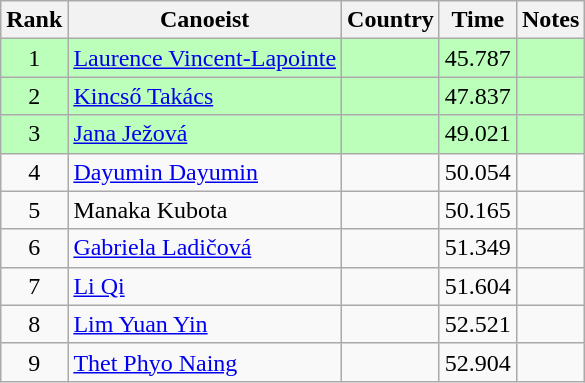<table class="wikitable" style="text-align:center">
<tr>
<th>Rank</th>
<th>Canoeist</th>
<th>Country</th>
<th>Time</th>
<th>Notes</th>
</tr>
<tr bgcolor=bbffbb>
<td>1</td>
<td align="left"><a href='#'>Laurence Vincent-Lapointe</a></td>
<td align="left"></td>
<td>45.787</td>
<td></td>
</tr>
<tr bgcolor=bbffbb>
<td>2</td>
<td align="left"><a href='#'>Kincső Takács</a></td>
<td align="left"></td>
<td>47.837</td>
<td></td>
</tr>
<tr bgcolor=bbffbb>
<td>3</td>
<td align="left"><a href='#'>Jana Ježová</a></td>
<td align="left"></td>
<td>49.021</td>
<td></td>
</tr>
<tr>
<td>4</td>
<td align="left"><a href='#'>Dayumin Dayumin</a></td>
<td align="left"></td>
<td>50.054</td>
<td></td>
</tr>
<tr>
<td>5</td>
<td align="left">Manaka Kubota</td>
<td align="left"></td>
<td>50.165</td>
<td></td>
</tr>
<tr>
<td>6</td>
<td align="left"><a href='#'>Gabriela Ladičová</a></td>
<td align="left"></td>
<td>51.349</td>
<td></td>
</tr>
<tr>
<td>7</td>
<td align="left"><a href='#'>Li Qi</a></td>
<td align="left"></td>
<td>51.604</td>
<td></td>
</tr>
<tr>
<td>8</td>
<td align="left"><a href='#'>Lim Yuan Yin</a></td>
<td align="left"></td>
<td>52.521</td>
<td></td>
</tr>
<tr>
<td>9</td>
<td align="left"><a href='#'>Thet Phyo Naing</a></td>
<td align="left"></td>
<td>52.904</td>
<td></td>
</tr>
</table>
